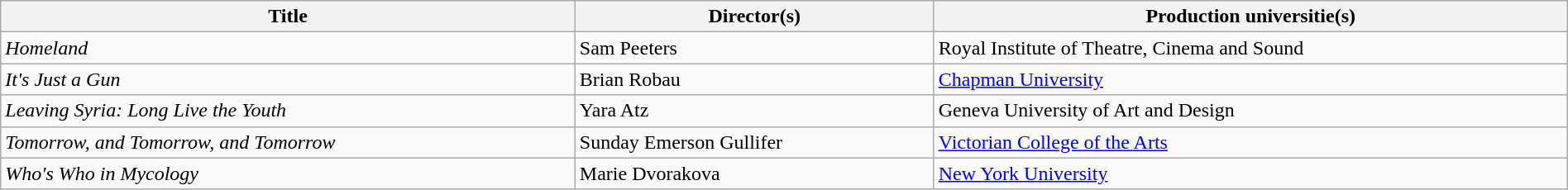<table class="sortable wikitable" style="width:100%; margin-bottom:4px" cellpadding="5">
<tr>
<th scope="col">Title</th>
<th scope="col">Director(s)</th>
<th scope="col">Production universitie(s)</th>
</tr>
<tr>
<td><em>Homeland</em></td>
<td>Sam Peeters</td>
<td>Royal Institute of Theatre, Cinema and Sound</td>
</tr>
<tr>
<td><em>It's Just a Gun</em></td>
<td>Brian Robau</td>
<td><a href='#'>Chapman University</a></td>
</tr>
<tr>
<td><em>Leaving Syria: Long Live the Youth</em></td>
<td>Yara Atz</td>
<td>Geneva University of Art and Design</td>
</tr>
<tr>
<td><em>Tomorrow, and Tomorrow, and Tomorrow</em></td>
<td>Sunday Emerson Gullifer</td>
<td><a href='#'>Victorian College of the Arts</a></td>
</tr>
<tr>
<td><em>Who's Who in Mycology</em></td>
<td>Marie Dvorakova</td>
<td><a href='#'>New York University</a></td>
</tr>
</table>
